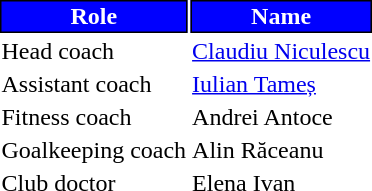<table class="toccolours">
<tr>
<th style="background:#0000FF;color:#FFFFFF;border:1px solid #000000;">Role</th>
<th style="background:#0000FF;color:#FFFFFF;border:1px solid #000000;">Name</th>
</tr>
<tr>
<td>Head coach</td>
<td> <a href='#'>Claudiu Niculescu</a></td>
</tr>
<tr>
<td>Assistant coach</td>
<td> <a href='#'>Iulian Tameș</a></td>
</tr>
<tr>
<td>Fitness coach</td>
<td> Andrei Antoce</td>
</tr>
<tr>
<td>Goalkeeping coach</td>
<td> Alin Răceanu</td>
</tr>
<tr>
<td>Club doctor</td>
<td> Elena Ivan</td>
</tr>
</table>
